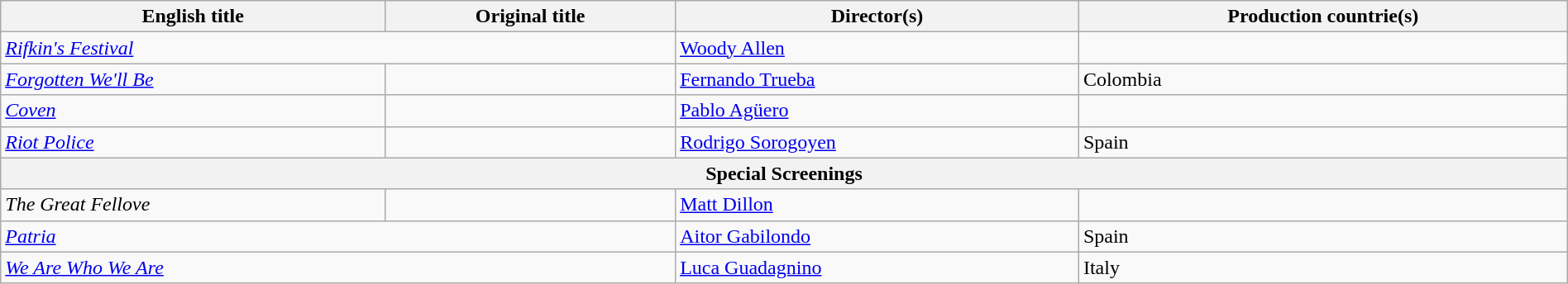<table class="sortable wikitable" style="width:100%; margin-bottom:4px" cellpadding="5">
<tr>
<th scope="col">English title</th>
<th scope="col">Original title</th>
<th scope="col">Director(s)</th>
<th scope="col">Production countrie(s)</th>
</tr>
<tr>
<td colspan = "2"><em><a href='#'>Rifkin's Festival</a></em></td>
<td><a href='#'>Woody Allen</a></td>
<td></td>
</tr>
<tr>
<td><em><a href='#'>Forgotten We'll Be</a></em></td>
<td></td>
<td><a href='#'>Fernando Trueba</a></td>
<td>Colombia</td>
</tr>
<tr>
<td><em><a href='#'>Coven</a></em></td>
<td></td>
<td><a href='#'>Pablo Agüero</a></td>
<td></td>
</tr>
<tr>
<td><em><a href='#'>Riot Police</a></em> </td>
<td></td>
<td><a href='#'>Rodrigo Sorogoyen</a></td>
<td>Spain</td>
</tr>
<tr>
<th colspan = "4">Special Screenings</th>
</tr>
<tr>
<td><em>The Great Fellove</em></td>
<td></td>
<td><a href='#'>Matt Dillon</a></td>
<td></td>
</tr>
<tr>
<td colspan = "2"><em><a href='#'>Patria</a></em> </td>
<td><a href='#'>Aitor Gabilondo</a></td>
<td>Spain</td>
</tr>
<tr>
<td colspan = "2"><em><a href='#'>We Are Who We Are</a></em> </td>
<td><a href='#'>Luca Guadagnino</a></td>
<td>Italy</td>
</tr>
</table>
